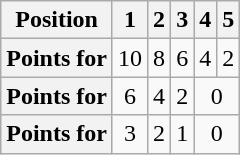<table class="wikitable floatright" style="text-align: center">
<tr>
<th scope="col">Position</th>
<th scope="col">1</th>
<th scope="col">2</th>
<th scope="col">3</th>
<th scope="col">4</th>
<th scope="col">5</th>
</tr>
<tr>
<th scope="row">Points for </th>
<td>10</td>
<td>8</td>
<td>6</td>
<td>4</td>
<td>2</td>
</tr>
<tr>
<th scope="row">Points for </th>
<td>6</td>
<td>4</td>
<td>2</td>
<td colspan=2>0</td>
</tr>
<tr>
<th scope="row">Points for </th>
<td>3</td>
<td>2</td>
<td>1</td>
<td colspan=2>0</td>
</tr>
</table>
